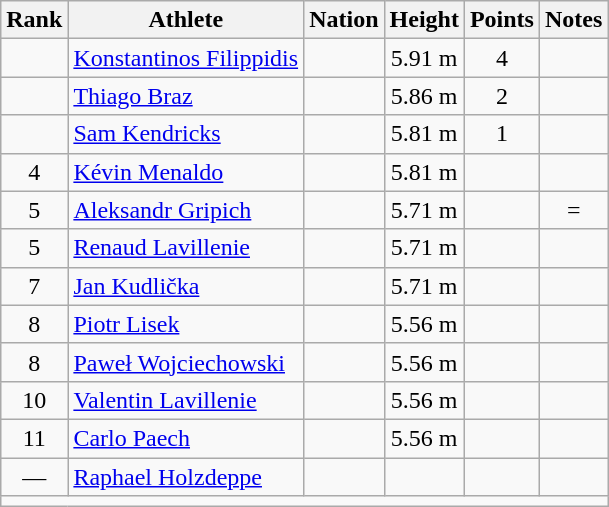<table class="wikitable mw-datatable sortable" style="text-align:center;">
<tr>
<th>Rank</th>
<th>Athlete</th>
<th>Nation</th>
<th>Height</th>
<th>Points</th>
<th>Notes</th>
</tr>
<tr>
<td></td>
<td align=left><a href='#'>Konstantinos Filippidis</a></td>
<td align=left></td>
<td>5.91 m</td>
<td>4</td>
<td><strong></strong></td>
</tr>
<tr>
<td></td>
<td align=left><a href='#'>Thiago Braz</a></td>
<td align=left></td>
<td>5.86 m</td>
<td>2</td>
<td></td>
</tr>
<tr>
<td></td>
<td align=left><a href='#'>Sam Kendricks</a></td>
<td align=left></td>
<td>5.81 m</td>
<td>1</td>
<td></td>
</tr>
<tr>
<td>4</td>
<td align=left><a href='#'>Kévin Menaldo</a></td>
<td align=left></td>
<td>5.81 m</td>
<td></td>
<td></td>
</tr>
<tr>
<td>5</td>
<td align=left><a href='#'>Aleksandr Gripich</a></td>
<td align=left></td>
<td>5.71 m</td>
<td></td>
<td>=</td>
</tr>
<tr>
<td>5</td>
<td align=left><a href='#'>Renaud Lavillenie</a></td>
<td align=left></td>
<td>5.71 m</td>
<td></td>
<td></td>
</tr>
<tr>
<td>7</td>
<td align=left><a href='#'>Jan Kudlička</a></td>
<td align=left></td>
<td>5.71 m</td>
<td></td>
<td></td>
</tr>
<tr>
<td>8</td>
<td align=left><a href='#'>Piotr Lisek</a></td>
<td align=left></td>
<td>5.56 m</td>
<td></td>
<td></td>
</tr>
<tr>
<td>8</td>
<td align=left><a href='#'>Paweł Wojciechowski</a></td>
<td align=left></td>
<td>5.56 m</td>
<td></td>
<td></td>
</tr>
<tr>
<td>10</td>
<td align=left><a href='#'>Valentin Lavillenie</a></td>
<td align=left></td>
<td>5.56 m</td>
<td></td>
<td></td>
</tr>
<tr>
<td>11</td>
<td align=left><a href='#'>Carlo Paech</a></td>
<td align=left></td>
<td>5.56 m</td>
<td></td>
<td></td>
</tr>
<tr>
<td>—</td>
<td align=left><a href='#'>Raphael Holzdeppe</a></td>
<td align=left></td>
<td></td>
<td></td>
<td></td>
</tr>
<tr class="sortbottom">
<td colspan=6></td>
</tr>
</table>
